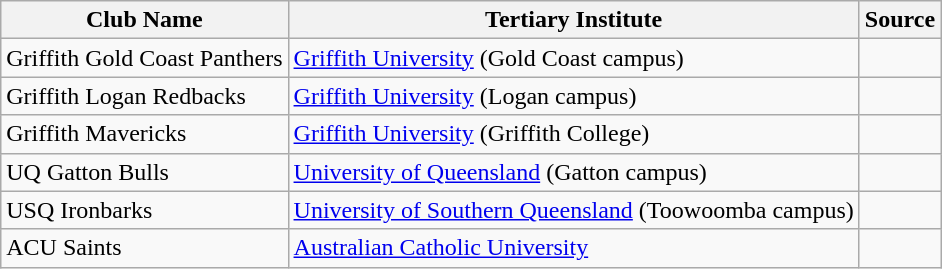<table class="wikitable">
<tr>
<th>Club Name</th>
<th>Tertiary Institute</th>
<th>Source</th>
</tr>
<tr>
<td>Griffith Gold Coast Panthers</td>
<td><a href='#'>Griffith University</a> (Gold Coast campus)</td>
<td></td>
</tr>
<tr>
<td>Griffith Logan Redbacks</td>
<td><a href='#'>Griffith University</a> (Logan campus)</td>
<td></td>
</tr>
<tr>
<td>Griffith Mavericks</td>
<td><a href='#'>Griffith University</a> (Griffith College)</td>
<td></td>
</tr>
<tr>
<td>UQ Gatton Bulls</td>
<td><a href='#'>University of Queensland</a> (Gatton campus)</td>
<td></td>
</tr>
<tr>
<td>USQ Ironbarks</td>
<td><a href='#'>University of Southern Queensland</a> (Toowoomba campus)</td>
<td></td>
</tr>
<tr>
<td>ACU Saints</td>
<td><a href='#'>Australian Catholic University</a></td>
<td></td>
</tr>
</table>
